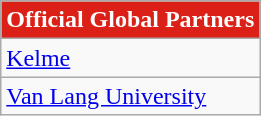<table class="wikitable sortable" style="text-align:left;">
<tr>
<th style="background-color:#DB2017;color:white;">Official Global Partners</th>
</tr>
<tr>
<td> <a href='#'>Kelme</a></td>
</tr>
<tr>
<td> <a href='#'>Van Lang University</a></td>
</tr>
</table>
